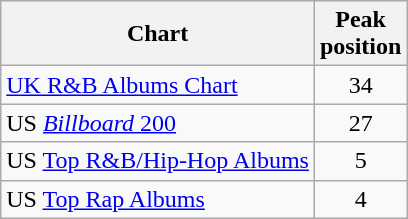<table class="wikitable sortable">
<tr>
<th>Chart</th>
<th>Peak<br>position</th>
</tr>
<tr>
<td><a href='#'>UK R&B Albums Chart</a></td>
<td style="text-align:center;">34</td>
</tr>
<tr>
<td>US <a href='#'><em>Billboard</em> 200</a></td>
<td style="text-align:center;">27</td>
</tr>
<tr>
<td>US <a href='#'>Top R&B/Hip-Hop Albums</a></td>
<td style="text-align:center;">5</td>
</tr>
<tr>
<td>US <a href='#'>Top Rap Albums</a></td>
<td style="text-align:center;">4</td>
</tr>
</table>
